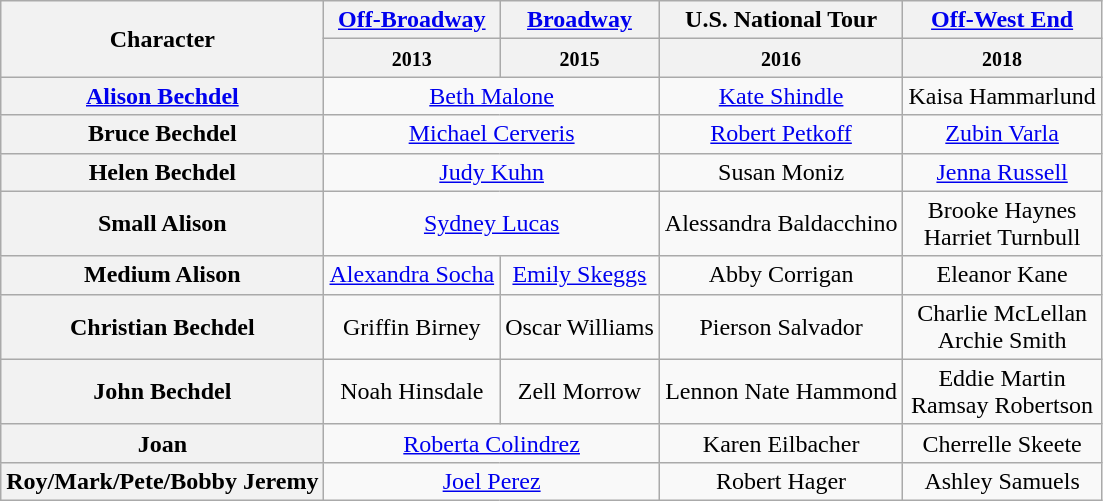<table class="wikitable" style="width:1000;">
<tr>
<th rowspan="2">Character</th>
<th><a href='#'>Off-Broadway</a></th>
<th><a href='#'>Broadway</a></th>
<th>U.S. National Tour</th>
<th><a href='#'>Off-West End</a></th>
</tr>
<tr>
<th><small>2013</small></th>
<th><small>2015</small></th>
<th><small>2016</small></th>
<th><small>2018</small></th>
</tr>
<tr>
<th><a href='#'>Alison Bechdel</a></th>
<td colspan='2' align=center><a href='#'>Beth Malone</a></td>
<td align="center"><a href='#'>Kate Shindle</a></td>
<td align=center>Kaisa Hammarlund</td>
</tr>
<tr>
<th>Bruce Bechdel</th>
<td colspan='2' align=center><a href='#'>Michael Cerveris</a></td>
<td align="center"><a href='#'>Robert Petkoff</a></td>
<td align=center><a href='#'>Zubin Varla</a></td>
</tr>
<tr>
<th>Helen Bechdel</th>
<td colspan='2' align=center><a href='#'>Judy Kuhn</a></td>
<td align="center">Susan Moniz</td>
<td align=center><a href='#'>Jenna Russell</a></td>
</tr>
<tr>
<th>Small Alison</th>
<td colspan="2" align="center"><a href='#'>Sydney Lucas</a></td>
<td align=center>Alessandra Baldacchino</td>
<td align=center>Brooke Haynes<br>Harriet Turnbull</td>
</tr>
<tr>
<th>Medium Alison</th>
<td colspan='1' align=center><a href='#'>Alexandra Socha</a></td>
<td align="center"><a href='#'>Emily Skeggs</a></td>
<td align="center">Abby Corrigan</td>
<td align=center>Eleanor Kane</td>
</tr>
<tr>
<th>Christian Bechdel</th>
<td colspan='1' align=center>Griffin Birney</td>
<td colspan='1' align=center>Oscar Williams</td>
<td colspan='1' align=center>Pierson Salvador</td>
<td align=center>Charlie McLellan<br>Archie Smith</td>
</tr>
<tr>
<th>John Bechdel</th>
<td colspan='1' align=center>Noah Hinsdale</td>
<td colspan='1' align=center>Zell Morrow</td>
<td colspan='1' align=center>Lennon Nate Hammond</td>
<td align=center>Eddie Martin<br>Ramsay Robertson</td>
</tr>
<tr>
<th>Joan</th>
<td colspan='2' align=center><a href='#'>Roberta Colindrez</a></td>
<td colspan='1' align=center>Karen Eilbacher</td>
<td align=center>Cherrelle Skeete</td>
</tr>
<tr>
<th>Roy/Mark/Pete/Bobby Jeremy</th>
<td colspan='2' align=center><a href='#'>Joel Perez</a></td>
<td align="center">Robert Hager</td>
<td align=center>Ashley Samuels</td>
</tr>
</table>
